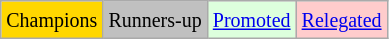<table class="wikitable">
<tr>
<td bgcolor=gold><small>Champions</small></td>
<td bgcolor=silver><small>Runners-up</small></td>
<td bgcolor="#DDFFDD"><small><a href='#'>Promoted</a></small></td>
<td bgcolor="#FFCCCC"><small><a href='#'>Relegated</a></small></td>
</tr>
</table>
